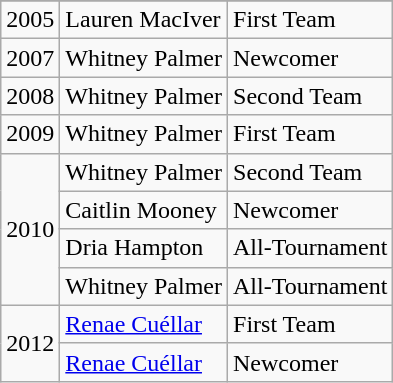<table class="wikitable">
<tr style="text-align:center;">
</tr>
<tr>
<td>2005</td>
<td>Lauren MacIver</td>
<td>First Team</td>
</tr>
<tr>
<td>2007</td>
<td>Whitney Palmer</td>
<td>Newcomer</td>
</tr>
<tr>
<td>2008</td>
<td>Whitney Palmer</td>
<td>Second Team</td>
</tr>
<tr>
<td>2009</td>
<td>Whitney Palmer</td>
<td>First Team</td>
</tr>
<tr>
<td rowspan="4">2010</td>
<td>Whitney Palmer</td>
<td>Second Team</td>
</tr>
<tr>
<td>Caitlin Mooney</td>
<td>Newcomer</td>
</tr>
<tr>
<td>Dria Hampton</td>
<td>All-Tournament</td>
</tr>
<tr>
<td>Whitney Palmer</td>
<td>All-Tournament</td>
</tr>
<tr>
<td rowspan="2">2012</td>
<td><a href='#'>Renae Cuéllar</a></td>
<td>First Team</td>
</tr>
<tr>
<td><a href='#'>Renae Cuéllar</a></td>
<td>Newcomer</td>
</tr>
</table>
